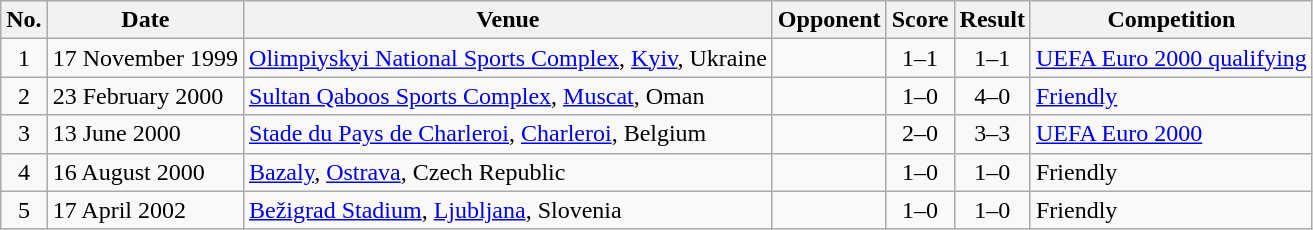<table class="wikitable sortable">
<tr>
<th scope="col">No.</th>
<th scope="col">Date</th>
<th scope="col">Venue</th>
<th scope="col">Opponent</th>
<th scope="col">Score</th>
<th scope="col">Result</th>
<th scope="col">Competition</th>
</tr>
<tr>
<td align="center">1</td>
<td>17 November 1999</td>
<td><a href='#'>Olimpiyskyi National Sports Complex</a>, <a href='#'>Kyiv</a>, Ukraine</td>
<td></td>
<td align="center">1–1</td>
<td align="center">1–1</td>
<td><a href='#'>UEFA Euro 2000 qualifying</a></td>
</tr>
<tr>
<td align="center">2</td>
<td>23 February 2000</td>
<td><a href='#'>Sultan Qaboos Sports Complex</a>, <a href='#'>Muscat</a>, Oman</td>
<td></td>
<td align="center">1–0</td>
<td align="center">4–0</td>
<td><a href='#'>Friendly</a></td>
</tr>
<tr>
<td align="center">3</td>
<td>13 June 2000</td>
<td><a href='#'>Stade du Pays de Charleroi</a>, <a href='#'>Charleroi</a>, Belgium</td>
<td></td>
<td align="center">2–0</td>
<td align="center">3–3</td>
<td><a href='#'>UEFA Euro 2000</a></td>
</tr>
<tr>
<td align="center">4</td>
<td>16 August 2000</td>
<td><a href='#'>Bazaly</a>, <a href='#'>Ostrava</a>, Czech Republic</td>
<td></td>
<td align="center">1–0</td>
<td align="center">1–0</td>
<td>Friendly</td>
</tr>
<tr>
<td align="center">5</td>
<td>17 April 2002</td>
<td><a href='#'>Bežigrad Stadium</a>, <a href='#'>Ljubljana</a>, Slovenia</td>
<td></td>
<td align="center">1–0</td>
<td align="center">1–0</td>
<td>Friendly</td>
</tr>
</table>
